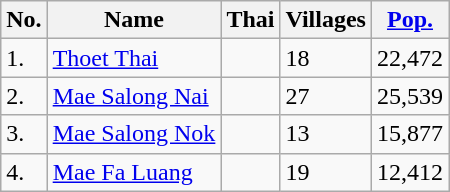<table class="wikitable sortable">
<tr>
<th>No.</th>
<th>Name</th>
<th>Thai</th>
<th>Villages</th>
<th><a href='#'>Pop.</a></th>
</tr>
<tr>
<td>1.</td>
<td><a href='#'>Thoet Thai</a></td>
<td></td>
<td>18</td>
<td>22,472</td>
</tr>
<tr>
<td>2.</td>
<td><a href='#'>Mae Salong Nai</a></td>
<td></td>
<td>27</td>
<td>25,539</td>
</tr>
<tr>
<td>3.</td>
<td><a href='#'>Mae Salong Nok</a></td>
<td></td>
<td>13</td>
<td>15,877</td>
</tr>
<tr>
<td>4.</td>
<td><a href='#'>Mae Fa Luang</a></td>
<td></td>
<td>19</td>
<td>12,412</td>
</tr>
</table>
